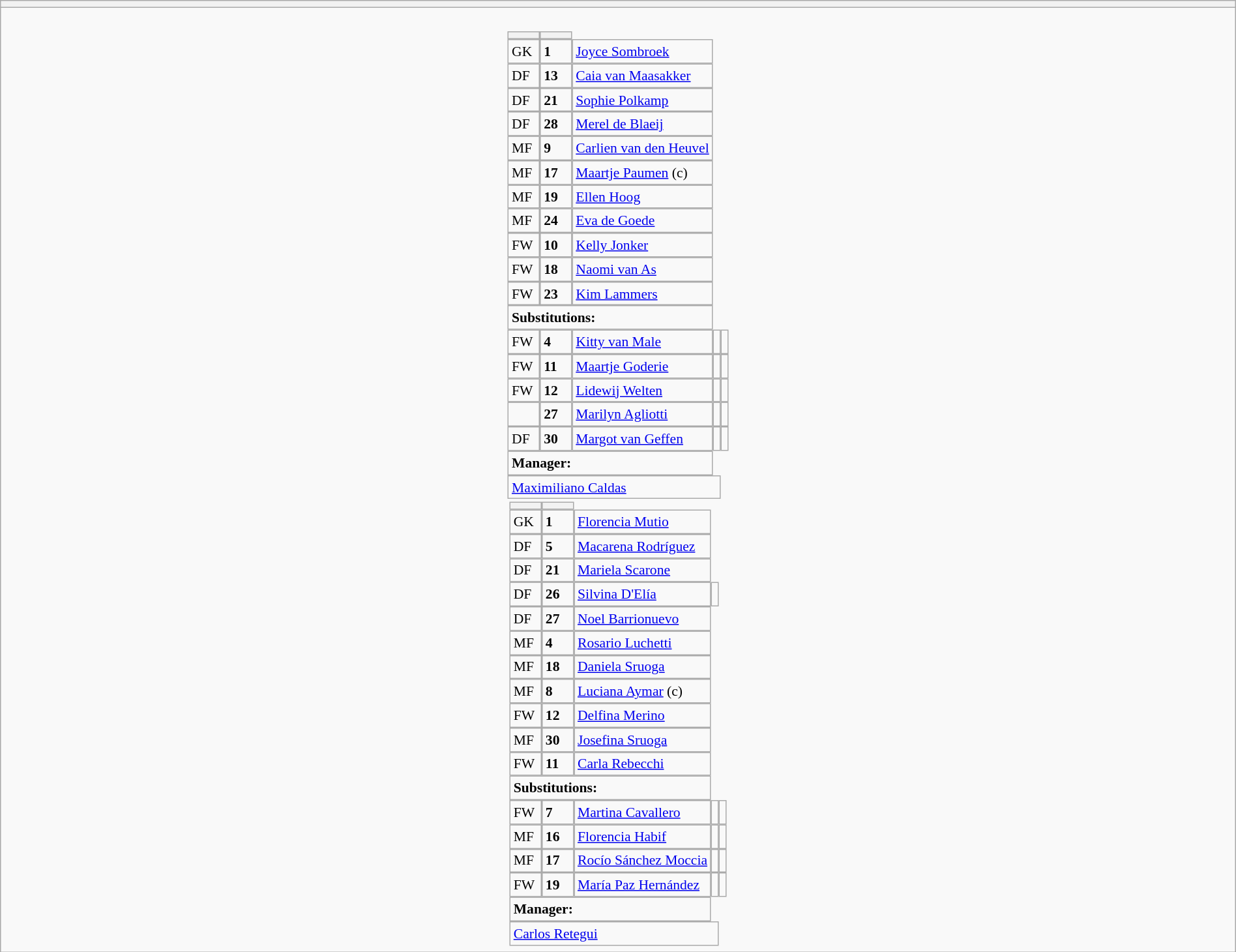<table style="width:100%" class="wikitable collapsible collapsed">
<tr>
<th></th>
</tr>
<tr>
<td><br>






<table style="font-size:90%; margin:0.2em auto;" cellspacing="0" cellpadding="0">
<tr>
<th width="25"></th>
<th width="25"></th>
</tr>
<tr>
<td>GK</td>
<td><strong>1</strong></td>
<td><a href='#'>Joyce Sombroek</a></td>
</tr>
<tr>
<td>DF</td>
<td><strong>13</strong></td>
<td><a href='#'>Caia van Maasakker</a></td>
</tr>
<tr>
<td>DF</td>
<td><strong>21</strong></td>
<td><a href='#'>Sophie Polkamp</a></td>
</tr>
<tr>
<td>DF</td>
<td><strong>28</strong></td>
<td><a href='#'>Merel de Blaeij</a></td>
</tr>
<tr>
<td>MF</td>
<td><strong>9</strong></td>
<td><a href='#'>Carlien van den Heuvel</a></td>
</tr>
<tr>
<td>MF</td>
<td><strong>17</strong></td>
<td><a href='#'>Maartje Paumen</a> (c)</td>
</tr>
<tr>
<td>MF</td>
<td><strong>19</strong></td>
<td><a href='#'>Ellen Hoog</a></td>
</tr>
<tr>
<td>MF</td>
<td><strong>24</strong></td>
<td><a href='#'>Eva de Goede</a></td>
</tr>
<tr>
<td>FW</td>
<td><strong>10</strong></td>
<td><a href='#'>Kelly Jonker</a></td>
</tr>
<tr>
<td>FW</td>
<td><strong>18</strong></td>
<td><a href='#'>Naomi van As</a></td>
</tr>
<tr>
<td>FW</td>
<td><strong>23</strong></td>
<td><a href='#'>Kim Lammers</a></td>
</tr>
<tr>
<td colspan=3><strong>Substitutions:</strong></td>
</tr>
<tr>
<td>FW</td>
<td><strong>4</strong></td>
<td><a href='#'>Kitty van Male</a></td>
<td></td>
<td></td>
</tr>
<tr>
<td>FW</td>
<td><strong>11</strong></td>
<td><a href='#'>Maartje Goderie</a></td>
<td> </td>
<td></td>
</tr>
<tr>
<td>FW</td>
<td><strong>12</strong></td>
<td><a href='#'>Lidewij Welten</a></td>
<td></td>
<td></td>
</tr>
<tr>
<td></td>
<td><strong>27</strong></td>
<td><a href='#'>Marilyn Agliotti</a></td>
<td></td>
<td></td>
</tr>
<tr>
<td>DF</td>
<td><strong>30</strong></td>
<td><a href='#'>Margot van Geffen</a></td>
<td></td>
<td></td>
</tr>
<tr>
<td colspan=3><strong>Manager:</strong></td>
</tr>
<tr>
<td colspan=4> <a href='#'>Maximiliano Caldas</a></td>
</tr>
</table>
<table cellspacing="0" cellpadding="0" style="font-size:90%; margin:0.2em auto;">
<tr>
<th width="25"></th>
<th width="25"></th>
</tr>
<tr>
<td>GK</td>
<td><strong>1</strong></td>
<td><a href='#'>Florencia Mutio</a></td>
</tr>
<tr>
<td>DF</td>
<td><strong>5</strong></td>
<td><a href='#'>Macarena Rodríguez</a></td>
</tr>
<tr>
<td>DF</td>
<td><strong>21</strong></td>
<td><a href='#'>Mariela Scarone</a></td>
</tr>
<tr>
<td>DF</td>
<td><strong>26</strong></td>
<td><a href='#'>Silvina D'Elía</a></td>
<td> </td>
</tr>
<tr>
<td>DF</td>
<td><strong>27</strong></td>
<td><a href='#'>Noel Barrionuevo</a></td>
</tr>
<tr>
<td>MF</td>
<td><strong>4</strong></td>
<td><a href='#'>Rosario Luchetti</a></td>
</tr>
<tr>
<td>MF</td>
<td><strong>18</strong></td>
<td><a href='#'>Daniela Sruoga</a></td>
</tr>
<tr>
<td>MF</td>
<td><strong>8</strong></td>
<td><a href='#'>Luciana Aymar</a> (c)</td>
</tr>
<tr>
<td>FW</td>
<td><strong>12</strong></td>
<td><a href='#'>Delfina Merino</a></td>
</tr>
<tr>
<td>MF</td>
<td><strong>30</strong></td>
<td><a href='#'>Josefina Sruoga</a></td>
</tr>
<tr>
<td>FW</td>
<td><strong>11</strong></td>
<td><a href='#'>Carla Rebecchi</a></td>
</tr>
<tr>
<td colspan=3><strong>Substitutions:</strong></td>
</tr>
<tr>
<td>FW</td>
<td><strong>7</strong></td>
<td><a href='#'>Martina Cavallero</a></td>
<td></td>
<td></td>
</tr>
<tr>
<td>MF</td>
<td><strong>16</strong></td>
<td><a href='#'>Florencia Habif</a></td>
<td></td>
<td></td>
</tr>
<tr>
<td>MF</td>
<td><strong>17</strong></td>
<td><a href='#'>Rocío Sánchez Moccia</a></td>
<td></td>
<td></td>
</tr>
<tr>
<td>FW</td>
<td><strong>19</strong></td>
<td><a href='#'>María Paz Hernández</a></td>
<td></td>
<td></td>
</tr>
<tr>
<td colspan=3><strong>Manager:</strong></td>
</tr>
<tr>
<td colspan=4> <a href='#'>Carlos Retegui</a></td>
</tr>
</table>
</td>
</tr>
</table>
